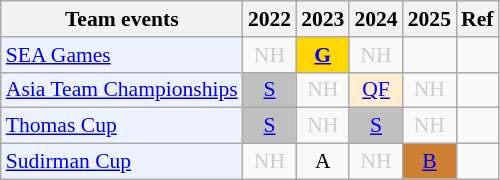<table style='font-size: 90%; text-align:center;' class='wikitable'>
<tr>
<th>Team events</th>
<th>2022</th>
<th>2023</th>
<th>2024</th>
<th>2025</th>
<th>Ref</th>
</tr>
<tr>
<td bgcolor="#ECF2FF"; align="left"><a href='#'>SEA Games</a></td>
<td style=color:#ccc>NH</td>
<td bgcolor=gold><a href='#'><strong>G</strong></a></td>
<td style=color:#ccc>NH</td>
<td></td>
<td></td>
</tr>
<tr>
<td bgcolor="#ECF2FF"; align="left"><a href='#'>Asia Team Championships</a></td>
<td bgcolor=silver><a href='#'>S</a></td>
<td style=color:#ccc>NH</td>
<td bgcolor=FFEBCD><a href='#'>QF</a></td>
<td style=color:#ccc>NH</td>
<td></td>
</tr>
<tr>
<td bgcolor="#ECF2FF"; align="left"><a href='#'>Thomas Cup</a></td>
<td bgcolor=silver><a href='#'>S</a></td>
<td style=color:#ccc>NH</td>
<td bgcolor=silver><a href='#'>S</a></td>
<td style=color:#ccc>NH</td>
<td></td>
</tr>
<tr>
<td bgcolor="#ECF2FF"; align="left"><a href='#'>Sudirman Cup</a></td>
<td style=color:#ccc>NH</td>
<td>A</td>
<td style=color:#ccc>NH</td>
<td bgcolor=CD7F32><a href='#'>B</a></td>
<td></td>
</tr>
</table>
